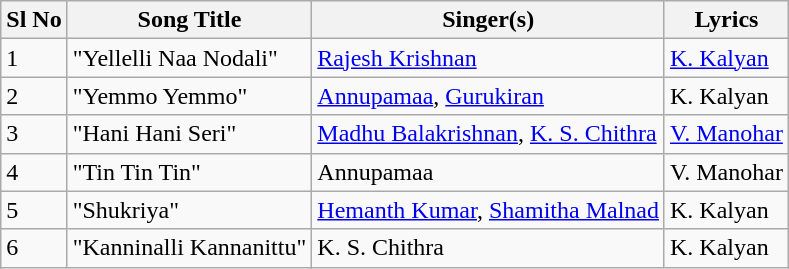<table class="wikitable">
<tr>
<th>Sl No</th>
<th>Song Title</th>
<th>Singer(s)</th>
<th>Lyrics</th>
</tr>
<tr>
<td>1</td>
<td>"Yellelli Naa Nodali"</td>
<td><a href='#'>Rajesh Krishnan</a></td>
<td><a href='#'>K. Kalyan</a></td>
</tr>
<tr>
<td>2</td>
<td>"Yemmo Yemmo"</td>
<td><a href='#'>Annupamaa</a>, <a href='#'>Gurukiran</a></td>
<td>K. Kalyan</td>
</tr>
<tr>
<td>3</td>
<td>"Hani Hani Seri"</td>
<td><a href='#'>Madhu Balakrishnan</a>, <a href='#'>K. S. Chithra</a></td>
<td><a href='#'>V. Manohar</a></td>
</tr>
<tr>
<td>4</td>
<td>"Tin Tin Tin"</td>
<td>Annupamaa</td>
<td>V. Manohar</td>
</tr>
<tr>
<td>5</td>
<td>"Shukriya"</td>
<td><a href='#'>Hemanth Kumar</a>, <a href='#'>Shamitha Malnad</a></td>
<td>K. Kalyan</td>
</tr>
<tr>
<td>6</td>
<td>"Kanninalli Kannanittu"</td>
<td>K. S. Chithra</td>
<td>K. Kalyan</td>
</tr>
</table>
